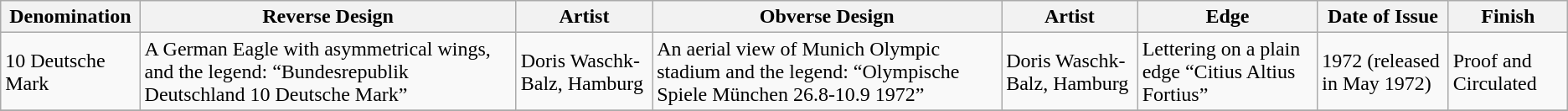<table class="wikitable">
<tr>
<th>Denomination</th>
<th>Reverse Design</th>
<th>Artist</th>
<th>Obverse Design</th>
<th>Artist</th>
<th>Edge</th>
<th>Date of Issue</th>
<th>Finish</th>
</tr>
<tr>
<td>10 Deutsche Mark</td>
<td>A German Eagle with asymmetrical wings, and the legend: “Bundesrepublik Deutschland 10 Deutsche Mark”</td>
<td>Doris Waschk-Balz, Hamburg</td>
<td>An aerial view of Munich Olympic stadium and the legend: “Olympische Spiele München 26.8-10.9 1972”</td>
<td>Doris Waschk-Balz, Hamburg</td>
<td>Lettering on a plain edge “Citius Altius Fortius”</td>
<td>1972 (released in May 1972)</td>
<td>Proof and Circulated</td>
</tr>
<tr>
</tr>
</table>
